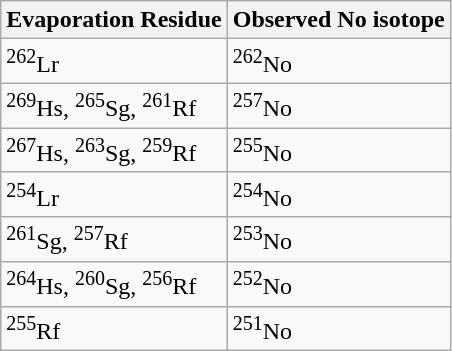<table class="wikitable">
<tr>
<th>Evaporation Residue</th>
<th>Observed No isotope</th>
</tr>
<tr>
<td><sup>262</sup>Lr</td>
<td><sup>262</sup>No</td>
</tr>
<tr>
<td><sup>269</sup>Hs, <sup>265</sup>Sg, <sup>261</sup>Rf</td>
<td><sup>257</sup>No</td>
</tr>
<tr>
<td><sup>267</sup>Hs, <sup>263</sup>Sg, <sup>259</sup>Rf</td>
<td><sup>255</sup>No</td>
</tr>
<tr>
<td><sup>254</sup>Lr</td>
<td><sup>254</sup>No</td>
</tr>
<tr>
<td><sup>261</sup>Sg, <sup>257</sup>Rf</td>
<td><sup>253</sup>No</td>
</tr>
<tr>
<td><sup>264</sup>Hs, <sup>260</sup>Sg, <sup>256</sup>Rf</td>
<td><sup>252</sup>No</td>
</tr>
<tr>
<td><sup>255</sup>Rf</td>
<td><sup>251</sup>No</td>
</tr>
</table>
